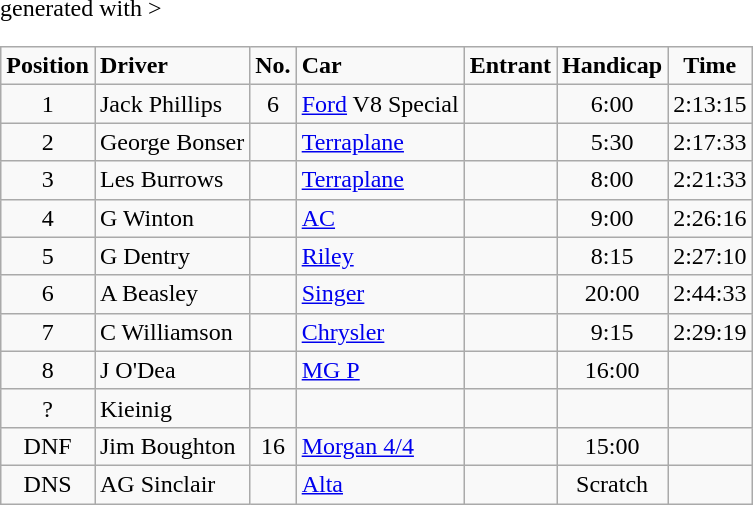<table class="wikitable" <hiddentext>generated with >
<tr style="font-weight:bold">
<td height="14" align="center">Position</td>
<td>Driver</td>
<td align="center">No.</td>
<td>Car</td>
<td>Entrant</td>
<td align="center">Handicap</td>
<td align="center">Time</td>
</tr>
<tr>
<td height="14" align="center">1</td>
<td>Jack Phillips</td>
<td align="center">6</td>
<td><a href='#'>Ford</a> V8 Special</td>
<td> </td>
<td align="center">6:00</td>
<td align="center">2:13:15</td>
</tr>
<tr>
<td height="14" align="center">2</td>
<td>George Bonser</td>
<td align="center"> </td>
<td><a href='#'>Terraplane</a></td>
<td> </td>
<td align="center">5:30</td>
<td align="center">2:17:33</td>
</tr>
<tr>
<td height="14" align="center">3</td>
<td>Les Burrows</td>
<td align="center"> </td>
<td><a href='#'>Terraplane</a></td>
<td> </td>
<td align="center">8:00</td>
<td align="center">2:21:33</td>
</tr>
<tr>
<td height="14" align="center">4</td>
<td>G Winton</td>
<td align="center"> </td>
<td><a href='#'>AC</a></td>
<td> </td>
<td align="center">9:00</td>
<td align="center">2:26:16</td>
</tr>
<tr>
<td height="14" align="center">5</td>
<td>G Dentry</td>
<td align="center"> </td>
<td><a href='#'>Riley</a></td>
<td> </td>
<td align="center">8:15</td>
<td align="center">2:27:10</td>
</tr>
<tr>
<td height="14" align="center">6</td>
<td>A Beasley</td>
<td align="center"> </td>
<td><a href='#'>Singer</a></td>
<td></td>
<td align="center">20:00</td>
<td align="center">2:44:33</td>
</tr>
<tr>
<td height="14" align="center">7</td>
<td>C Williamson</td>
<td align="center"> </td>
<td><a href='#'>Chrysler</a></td>
<td> </td>
<td align="center">9:15</td>
<td align="center">2:29:19</td>
</tr>
<tr>
<td height="14" align="center">8</td>
<td>J O'Dea</td>
<td align="center"> </td>
<td><a href='#'>MG P</a></td>
<td> </td>
<td align="center">16:00</td>
<td align="center"> </td>
</tr>
<tr>
<td height="14" align="center">?</td>
<td>Kieinig</td>
<td align="center"> </td>
<td> </td>
<td> </td>
<td align="center"></td>
<td align="center"> </td>
</tr>
<tr>
<td height="14" align="center">DNF</td>
<td>Jim Boughton</td>
<td align="center">16</td>
<td><a href='#'>Morgan 4/4</a></td>
<td> </td>
<td align="center">15:00</td>
<td align="center"> </td>
</tr>
<tr>
<td height="14" align="center">DNS</td>
<td>AG Sinclair</td>
<td align="center"> </td>
<td><a href='#'>Alta</a></td>
<td> </td>
<td align="center">Scratch</td>
<td align="center"> </td>
</tr>
</table>
